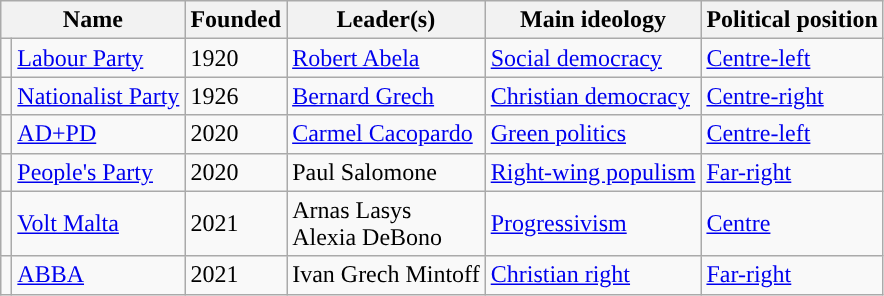<table class="wikitable" style="text-align:left">
<tr>
<th colspan="2">Name</th>
<th>Founded</th>
<th>Leader(s)</th>
<th>Main ideology</th>
<th>Political position</th>
</tr>
<tr>
<td style="background:"></td>
<td><a href='#'>Labour Party</a></td>
<td>1920</td>
<td><a href='#'>Robert Abela</a></td>
<td><a href='#'>Social democracy</a></td>
<td><a href='#'>Centre-left</a></td>
</tr>
<tr>
<td style="background:"></td>
<td><a href='#'>Nationalist Party</a></td>
<td>1926</td>
<td><a href='#'>Bernard Grech</a></td>
<td><a href='#'>Christian democracy</a></td>
<td><a href='#'>Centre-right</a></td>
</tr>
<tr>
<td style="background:"></td>
<td><a href='#'>AD+PD</a></td>
<td>2020</td>
<td><a href='#'>Carmel Cacopardo</a></td>
<td><a href='#'>Green politics</a></td>
<td><a href='#'>Centre-left</a></td>
</tr>
<tr>
<td style="background:"></td>
<td><a href='#'>People's Party</a></td>
<td>2020</td>
<td>Paul Salomone</td>
<td><a href='#'>Right-wing populism</a></td>
<td><a href='#'>Far-right</a></td>
</tr>
<tr>
<td style="background:"></td>
<td><a href='#'>Volt Malta</a></td>
<td>2021</td>
<td>Arnas Lasys<br>Alexia DeBono</td>
<td><a href='#'>Progressivism</a></td>
<td><a href='#'>Centre</a></td>
</tr>
<tr>
<td style="background-color:"></td>
<td><a href='#'>ABBA</a></td>
<td>2021</td>
<td>Ivan Grech Mintoff</td>
<td><a href='#'>Christian right</a></td>
<td><a href='#'>Far-right</a></td>
</tr>
</table>
